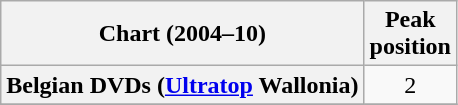<table class="wikitable sortable plainrowheaders" style="text-align:center">
<tr>
<th scope="col">Chart (2004–10)</th>
<th scope="col">Peak<br>position</th>
</tr>
<tr>
<th scope="row">Belgian DVDs (<a href='#'>Ultratop</a> Wallonia)</th>
<td>2</td>
</tr>
<tr>
</tr>
</table>
